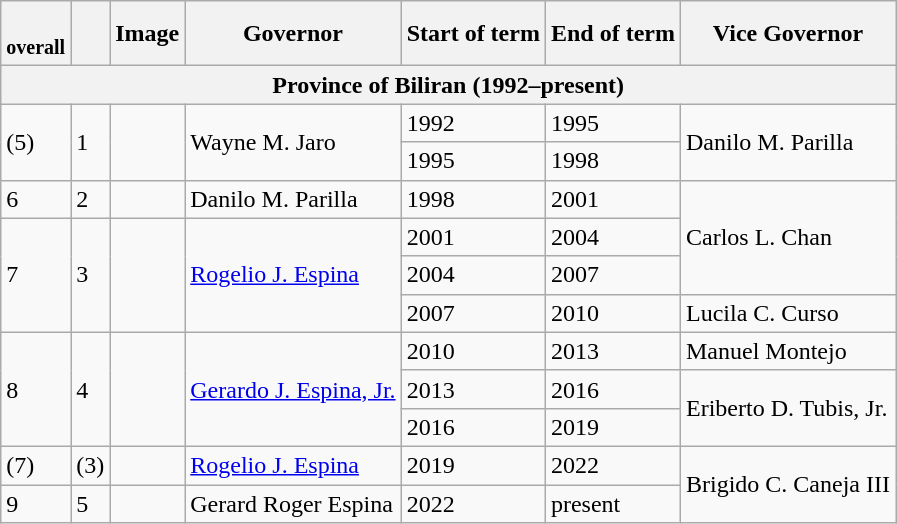<table class="wikitable">
<tr>
<th style="text-align: center;"><br><small>overall</small></th>
<th style="text-align: center;"><br><small></small></th>
<th style="text-align: center;">Image</th>
<th style="text-align: center;">Governor</th>
<th style="text-align: center;">Start of term</th>
<th style="text-align: center;">End of term</th>
<th style="text-align: center;">Vice Governor</th>
</tr>
<tr>
<th colspan="7" style="text-align: center;">Province of Biliran (1992–present)</th>
</tr>
<tr>
<td rowspan="2">(5)</td>
<td rowspan="2">1</td>
<td rowspan="2"></td>
<td rowspan="2">Wayne M. Jaro</td>
<td>1992 </td>
<td>1995</td>
<td rowspan="2">Danilo M. Parilla</td>
</tr>
<tr>
<td>1995</td>
<td>1998</td>
</tr>
<tr>
<td>6</td>
<td>2</td>
<td></td>
<td>Danilo M. Parilla</td>
<td>1998</td>
<td>2001</td>
<td rowspan="3">Carlos L. Chan</td>
</tr>
<tr>
<td rowspan="3">7</td>
<td rowspan="3">3</td>
<td rowspan="3"></td>
<td rowspan="3"><a href='#'>Rogelio J. Espina</a></td>
<td>2001</td>
<td>2004</td>
</tr>
<tr>
<td>2004</td>
<td>2007</td>
</tr>
<tr>
<td>2007</td>
<td>2010</td>
<td>Lucila C. Curso</td>
</tr>
<tr>
<td rowspan="3">8</td>
<td rowspan="3">4</td>
<td rowspan="3"></td>
<td rowspan="3"><a href='#'>Gerardo J. Espina, Jr.</a></td>
<td>2010</td>
<td>2013</td>
<td>Manuel Montejo</td>
</tr>
<tr>
<td>2013</td>
<td>2016</td>
<td rowspan="2">Eriberto D. Tubis, Jr.</td>
</tr>
<tr>
<td>2016</td>
<td>2019</td>
</tr>
<tr>
<td>(7)</td>
<td>(3)</td>
<td></td>
<td><a href='#'>Rogelio J. Espina</a></td>
<td>2019</td>
<td>2022</td>
<td rowspan="2">Brigido C. Caneja III</td>
</tr>
<tr>
<td>9</td>
<td>5</td>
<td></td>
<td>Gerard Roger Espina</td>
<td>2022</td>
<td>present</td>
</tr>
</table>
